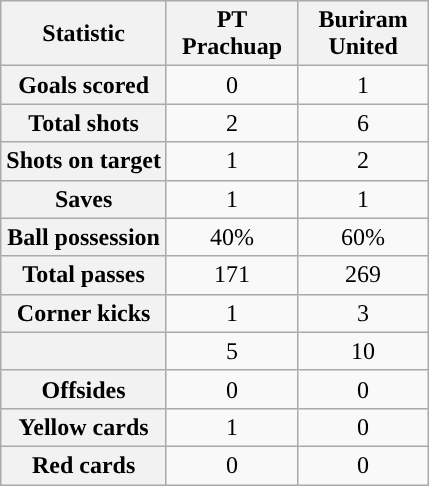<table class="wikitable plainrowheaders" style="text-align:center">
<tr>
<th scope="col">Statistic</th>
<th scope="col" style="width:80px">PT Prachuap</th>
<th scope="col" style="width:80px">Buriram United</th>
</tr>
<tr>
<th scope=row>Goals scored</th>
<td>0</td>
<td>1</td>
</tr>
<tr>
<th scope=row>Total shots</th>
<td>2</td>
<td>6</td>
</tr>
<tr>
<th scope=row>Shots on target</th>
<td>1</td>
<td>2</td>
</tr>
<tr>
<th scope=row>Saves</th>
<td>1</td>
<td>1</td>
</tr>
<tr>
<th scope=row>Ball possession</th>
<td>40%</td>
<td>60%</td>
</tr>
<tr>
<th scope=row>Total passes</th>
<td>171</td>
<td>269</td>
</tr>
<tr>
<th scope=row>Corner kicks</th>
<td>1</td>
<td>3</td>
</tr>
<tr>
<th scope=row></th>
<td>5</td>
<td>10</td>
</tr>
<tr>
<th scope=row>Offsides</th>
<td>0</td>
<td>0</td>
</tr>
<tr>
<th scope=row>Yellow cards</th>
<td>1</td>
<td>0</td>
</tr>
<tr>
<th scope=row>Red cards</th>
<td>0</td>
<td>0</td>
</tr>
</table>
